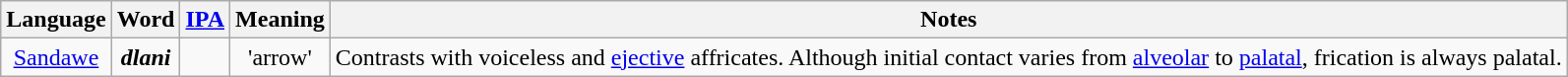<table class="wikitable">
<tr>
<th colspan="2">Language</th>
<th>Word</th>
<th><a href='#'>IPA</a></th>
<th>Meaning</th>
<th>Notes</th>
</tr>
<tr>
<td colspan="2" align="center"><a href='#'>Sandawe</a></td>
<td align="center"><strong><em>dl<strong>ani<em></td>
<td align="center"></td>
<td align="center">'arrow'</td>
<td>Contrasts with voiceless and <a href='#'>ejective</a> affricates. Although initial contact varies from <a href='#'>alveolar</a> to <a href='#'>palatal</a>, frication is always palatal.</td>
</tr>
</table>
